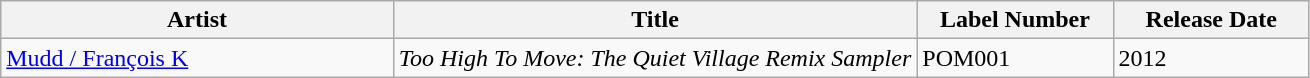<table class= wikitable>
<tr>
<th width="30%">Artist</th>
<th width="40%">Title</th>
<th width="15%">Label Number</th>
<th width="15%">Release Date</th>
</tr>
<tr>
<td><a href='#'>Mudd / François K</a></td>
<td><em>Too High To Move: The Quiet Village Remix Sampler</em></td>
<td>POM001</td>
<td>2012</td>
</tr>
</table>
